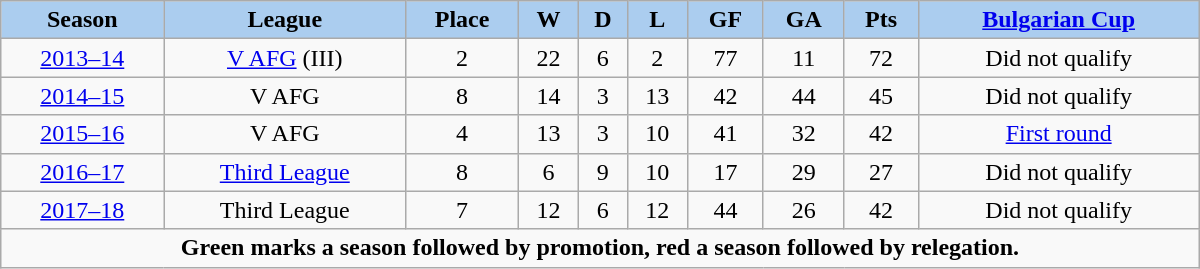<table class="wikitable" width="800px">
<tr>
<th style="background:#ABCDEF;">Season</th>
<th style="background:#ABCDEF;">League</th>
<th style="background:#ABCDEF;">Place</th>
<th style="background:#ABCDEF;">W</th>
<th style="background:#ABCDEF;">D</th>
<th style="background:#ABCDEF;">L</th>
<th style="background:#ABCDEF;">GF</th>
<th style="background:#ABCDEF;">GA</th>
<th style="background:#ABCDEF;">Pts</th>
<th style="background:#ABCDEF;"><a href='#'>Bulgarian Cup</a></th>
</tr>
<tr align="center">
<td><a href='#'>2013–14</a></td>
<td><a href='#'>V AFG</a> (III)</td>
<td>2</td>
<td>22</td>
<td>6</td>
<td>2</td>
<td>77</td>
<td>11</td>
<td>72</td>
<td>Did not qualify</td>
</tr>
<tr align="center">
<td><a href='#'>2014–15</a></td>
<td>V AFG</td>
<td>8</td>
<td>14</td>
<td>3</td>
<td>13</td>
<td>42</td>
<td>44</td>
<td>45</td>
<td>Did not qualify</td>
</tr>
<tr align="center">
<td><a href='#'>2015–16</a></td>
<td>V AFG</td>
<td>4</td>
<td>13</td>
<td>3</td>
<td>10</td>
<td>41</td>
<td>32</td>
<td>42</td>
<td><a href='#'>First round</a></td>
</tr>
<tr align="center">
<td><a href='#'>2016–17</a></td>
<td><a href='#'>Third League</a></td>
<td>8</td>
<td>6</td>
<td>9</td>
<td>10</td>
<td>17</td>
<td>29</td>
<td>27</td>
<td>Did not qualify</td>
</tr>
<tr align="center">
<td><a href='#'>2017–18</a></td>
<td>Third League</td>
<td>7</td>
<td>12</td>
<td>6</td>
<td>12</td>
<td>44</td>
<td>26</td>
<td>42</td>
<td>Did not qualify</td>
</tr>
<tr>
<td colspan="12" align="center"><strong>Green marks a season followed by promotion, red a season followed by relegation.</strong></td>
</tr>
</table>
